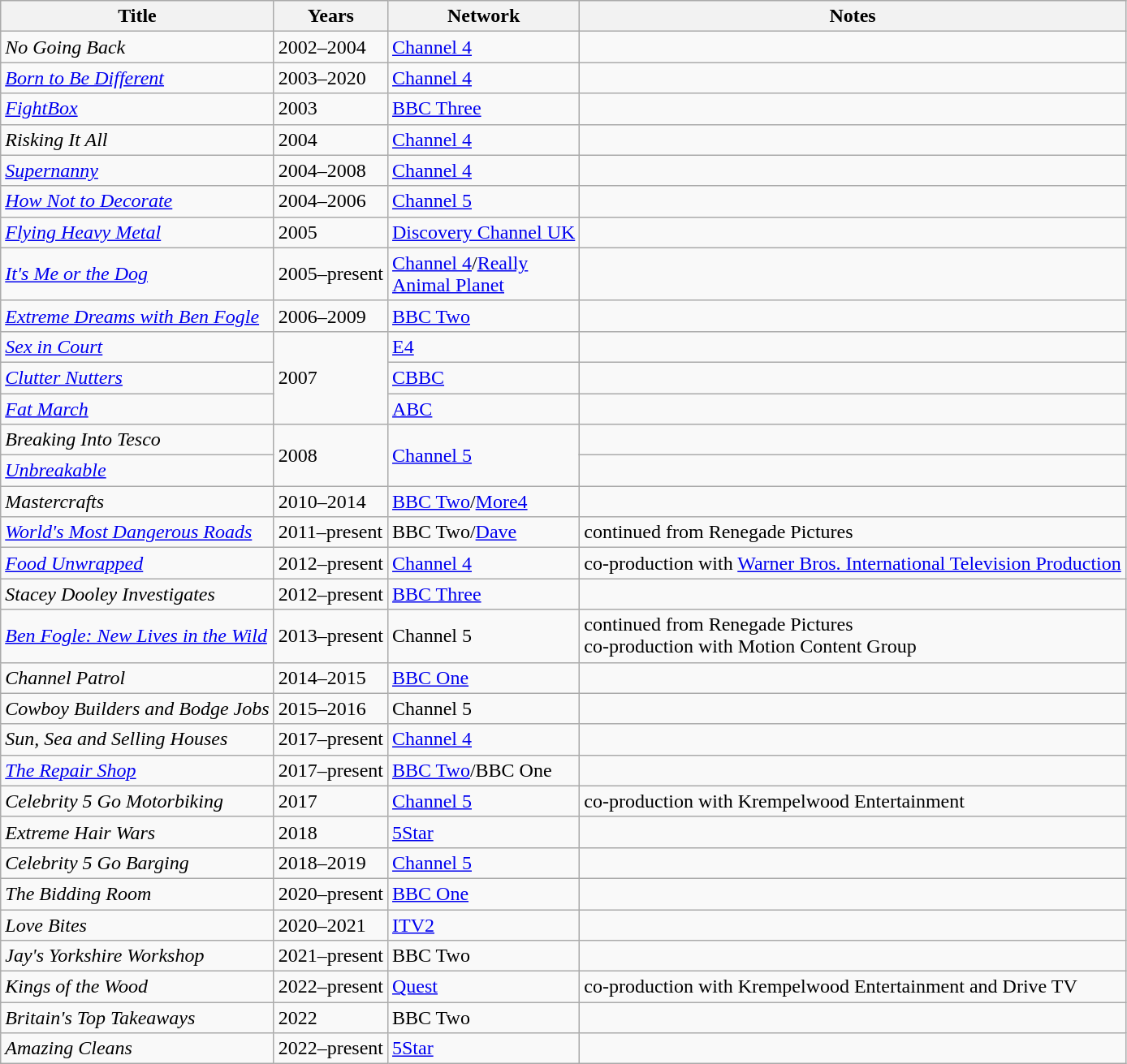<table class="wikitable sortable">
<tr>
<th>Title</th>
<th>Years</th>
<th>Network</th>
<th>Notes</th>
</tr>
<tr>
<td><em>No Going Back</em></td>
<td>2002–2004</td>
<td><a href='#'>Channel 4</a></td>
<td></td>
</tr>
<tr>
<td><em><a href='#'>Born to Be Different</a></em></td>
<td>2003–2020</td>
<td><a href='#'>Channel 4</a></td>
<td></td>
</tr>
<tr>
<td><em><a href='#'>FightBox</a></em></td>
<td>2003</td>
<td><a href='#'>BBC Three</a></td>
<td></td>
</tr>
<tr>
<td><em>Risking It All</em></td>
<td>2004</td>
<td><a href='#'>Channel 4</a></td>
<td></td>
</tr>
<tr>
<td><em><a href='#'>Supernanny</a></em></td>
<td>2004–2008</td>
<td><a href='#'>Channel 4</a></td>
<td></td>
</tr>
<tr>
<td><em><a href='#'>How Not to Decorate</a></em></td>
<td>2004–2006</td>
<td><a href='#'>Channel 5</a></td>
<td></td>
</tr>
<tr>
<td><em><a href='#'>Flying Heavy Metal</a></em></td>
<td>2005</td>
<td><a href='#'>Discovery Channel UK</a></td>
<td></td>
</tr>
<tr>
<td><em><a href='#'>It's Me or the Dog</a></em></td>
<td>2005–present</td>
<td><a href='#'>Channel 4</a>/<a href='#'>Really</a><br><a href='#'>Animal Planet</a></td>
<td></td>
</tr>
<tr>
<td><em><a href='#'>Extreme Dreams with Ben Fogle</a></em></td>
<td>2006–2009</td>
<td><a href='#'>BBC Two</a></td>
<td></td>
</tr>
<tr>
<td><em><a href='#'>Sex in Court</a></em></td>
<td rowspan="3">2007</td>
<td><a href='#'>E4</a></td>
<td></td>
</tr>
<tr>
<td><em><a href='#'>Clutter Nutters</a></em></td>
<td><a href='#'>CBBC</a></td>
<td></td>
</tr>
<tr>
<td><em><a href='#'>Fat March</a></em></td>
<td><a href='#'>ABC</a></td>
<td></td>
</tr>
<tr>
<td><em>Breaking Into Tesco</em></td>
<td rowspan="2">2008</td>
<td rowspan="2"><a href='#'>Channel 5</a></td>
<td></td>
</tr>
<tr>
<td><em><a href='#'>Unbreakable</a></em></td>
<td></td>
</tr>
<tr>
<td><em>Mastercrafts</em></td>
<td>2010–2014</td>
<td><a href='#'>BBC Two</a>/<a href='#'>More4</a></td>
<td></td>
</tr>
<tr>
<td><em><a href='#'>World's Most Dangerous Roads</a></em></td>
<td>2011–present</td>
<td>BBC Two/<a href='#'>Dave</a></td>
<td>continued from Renegade Pictures</td>
</tr>
<tr>
<td><em><a href='#'>Food Unwrapped</a></em></td>
<td>2012–present</td>
<td><a href='#'>Channel 4</a></td>
<td>co-production with <a href='#'>Warner Bros. International Television Production</a></td>
</tr>
<tr>
<td><em>Stacey Dooley Investigates</em></td>
<td>2012–present</td>
<td><a href='#'>BBC Three</a></td>
<td></td>
</tr>
<tr>
<td><em><a href='#'>Ben Fogle: New Lives in the Wild</a></em></td>
<td>2013–present</td>
<td>Channel 5</td>
<td>continued from Renegade Pictures<br>co-production with Motion Content Group</td>
</tr>
<tr>
<td><em>Channel Patrol</em></td>
<td>2014–2015</td>
<td><a href='#'>BBC One</a></td>
<td></td>
</tr>
<tr>
<td><em>Cowboy Builders and Bodge Jobs</em></td>
<td>2015–2016</td>
<td>Channel 5</td>
<td></td>
</tr>
<tr>
<td><em>Sun, Sea and Selling Houses</em></td>
<td>2017–present</td>
<td><a href='#'>Channel 4</a></td>
<td></td>
</tr>
<tr>
<td><em><a href='#'>The Repair Shop</a></em></td>
<td>2017–present</td>
<td><a href='#'>BBC Two</a>/BBC One</td>
<td></td>
</tr>
<tr>
<td><em>Celebrity 5 Go Motorbiking</em></td>
<td>2017</td>
<td><a href='#'>Channel 5</a></td>
<td>co-production with Krempelwood Entertainment</td>
</tr>
<tr>
<td><em>Extreme Hair Wars</em></td>
<td>2018</td>
<td><a href='#'>5Star</a></td>
<td></td>
</tr>
<tr>
<td><em>Celebrity 5 Go Barging</em></td>
<td>2018–2019</td>
<td><a href='#'>Channel 5</a></td>
<td></td>
</tr>
<tr>
<td><em>The Bidding Room</em></td>
<td>2020–present</td>
<td><a href='#'>BBC One</a></td>
<td></td>
</tr>
<tr>
<td><em>Love Bites</em></td>
<td>2020–2021</td>
<td><a href='#'>ITV2</a></td>
<td></td>
</tr>
<tr>
<td><em>Jay's Yorkshire Workshop</em></td>
<td>2021–present</td>
<td>BBC Two</td>
<td></td>
</tr>
<tr>
<td><em>Kings of the Wood</em></td>
<td>2022–present</td>
<td><a href='#'>Quest</a></td>
<td>co-production with Krempelwood Entertainment and Drive TV</td>
</tr>
<tr>
<td><em>Britain's Top Takeaways</em></td>
<td>2022</td>
<td>BBC Two</td>
<td></td>
</tr>
<tr>
<td><em>Amazing Cleans</em></td>
<td>2022–present</td>
<td><a href='#'>5Star</a></td>
<td></td>
</tr>
</table>
